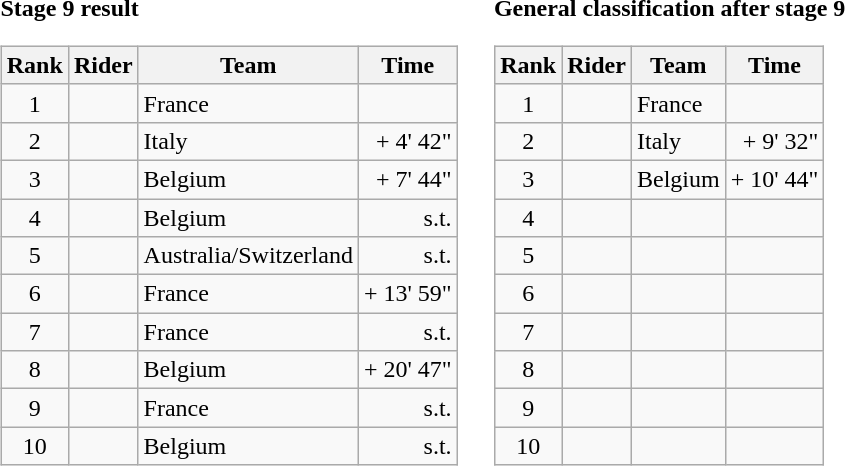<table>
<tr>
<td><strong>Stage 9 result</strong><br><table class="wikitable">
<tr>
<th scope="col">Rank</th>
<th scope="col">Rider</th>
<th scope="col">Team</th>
<th scope="col">Time</th>
</tr>
<tr>
<td style="text-align:center;">1</td>
<td></td>
<td>France</td>
<td style="text-align:right;"></td>
</tr>
<tr>
<td style="text-align:center;">2</td>
<td></td>
<td>Italy</td>
<td style="text-align:right;">+ 4' 42"</td>
</tr>
<tr>
<td style="text-align:center;">3</td>
<td></td>
<td>Belgium</td>
<td style="text-align:right;">+ 7' 44"</td>
</tr>
<tr>
<td style="text-align:center;">4</td>
<td></td>
<td>Belgium</td>
<td style="text-align:right;">s.t.</td>
</tr>
<tr>
<td style="text-align:center;">5</td>
<td></td>
<td>Australia/Switzerland</td>
<td style="text-align:right;">s.t.</td>
</tr>
<tr>
<td style="text-align:center;">6</td>
<td></td>
<td>France</td>
<td style="text-align:right;">+ 13' 59"</td>
</tr>
<tr>
<td style="text-align:center;">7</td>
<td></td>
<td>France</td>
<td style="text-align:right;">s.t.</td>
</tr>
<tr>
<td style="text-align:center;">8</td>
<td></td>
<td>Belgium</td>
<td style="text-align:right;">+ 20' 47"</td>
</tr>
<tr>
<td style="text-align:center;">9</td>
<td></td>
<td>France</td>
<td style="text-align:right;">s.t.</td>
</tr>
<tr>
<td style="text-align:center;">10</td>
<td></td>
<td>Belgium</td>
<td style="text-align:right;">s.t.</td>
</tr>
</table>
</td>
<td></td>
<td><strong>General classification after stage 9</strong><br><table class="wikitable">
<tr>
<th scope="col">Rank</th>
<th scope="col">Rider</th>
<th scope="col">Team</th>
<th scope="col">Time</th>
</tr>
<tr>
<td style="text-align:center;">1</td>
<td></td>
<td>France</td>
<td style="text-align:right;"></td>
</tr>
<tr>
<td style="text-align:center;">2</td>
<td></td>
<td>Italy</td>
<td style="text-align:right;">+ 9' 32"</td>
</tr>
<tr>
<td style="text-align:center;">3</td>
<td></td>
<td>Belgium</td>
<td style="text-align:right;">+ 10' 44"</td>
</tr>
<tr>
<td style="text-align:center;">4</td>
<td></td>
<td></td>
<td></td>
</tr>
<tr>
<td style="text-align:center;">5</td>
<td></td>
<td></td>
<td></td>
</tr>
<tr>
<td style="text-align:center;">6</td>
<td></td>
<td></td>
<td></td>
</tr>
<tr>
<td style="text-align:center;">7</td>
<td></td>
<td></td>
<td></td>
</tr>
<tr>
<td style="text-align:center;">8</td>
<td></td>
<td></td>
<td></td>
</tr>
<tr>
<td style="text-align:center;">9</td>
<td></td>
<td></td>
<td></td>
</tr>
<tr>
<td style="text-align:center;">10</td>
<td></td>
<td></td>
<td></td>
</tr>
</table>
</td>
</tr>
</table>
